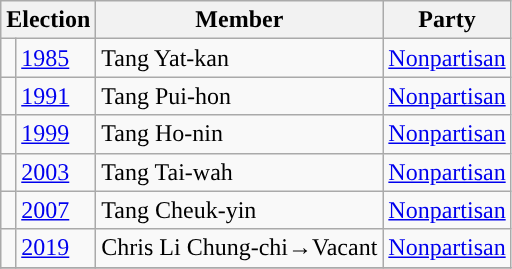<table class="wikitable">
<tr>
<th colspan="2">Election</th>
<th>Member</th>
<th>Party</th>
</tr>
<tr>
<td style="color:inherit;background:"></td>
<td><a href='#'>1985</a></td>
<td>Tang Yat-kan</td>
<td><a href='#'>Nonpartisan</a></td>
</tr>
<tr>
<td style="color:inherit;background:"></td>
<td><a href='#'>1991</a></td>
<td>Tang Pui-hon</td>
<td><a href='#'>Nonpartisan</a></td>
</tr>
<tr>
<td style="color:inherit;background:"></td>
<td><a href='#'>1999</a></td>
<td>Tang Ho-nin</td>
<td><a href='#'>Nonpartisan</a></td>
</tr>
<tr>
<td style="color:inherit;background:"></td>
<td><a href='#'>2003</a></td>
<td>Tang Tai-wah</td>
<td><a href='#'>Nonpartisan</a></td>
</tr>
<tr>
<td style="color:inherit;background:"></td>
<td><a href='#'>2007</a></td>
<td>Tang Cheuk-yin</td>
<td><a href='#'>Nonpartisan</a></td>
</tr>
<tr>
<td style="color:inherit;background:"></td>
<td><a href='#'>2019</a></td>
<td>Chris Li Chung-chi→Vacant</td>
<td><a href='#'>Nonpartisan</a></td>
</tr>
<tr>
</tr>
</table>
